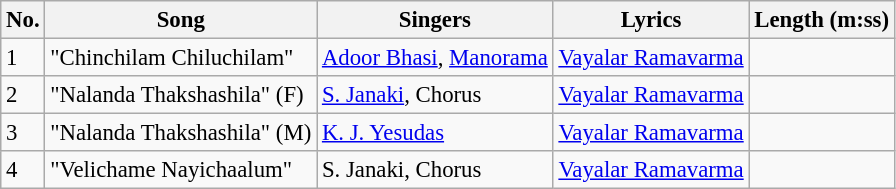<table class="wikitable" style="font-size:95%;">
<tr>
<th>No.</th>
<th>Song</th>
<th>Singers</th>
<th>Lyrics</th>
<th>Length (m:ss)</th>
</tr>
<tr>
<td>1</td>
<td>"Chinchilam Chiluchilam"</td>
<td><a href='#'>Adoor Bhasi</a>, <a href='#'>Manorama</a></td>
<td><a href='#'>Vayalar Ramavarma</a></td>
<td></td>
</tr>
<tr>
<td>2</td>
<td>"Nalanda Thakshashila" (F)</td>
<td><a href='#'>S. Janaki</a>, Chorus</td>
<td><a href='#'>Vayalar Ramavarma</a></td>
<td></td>
</tr>
<tr>
<td>3</td>
<td>"Nalanda Thakshashila" (M)</td>
<td><a href='#'>K. J. Yesudas</a></td>
<td><a href='#'>Vayalar Ramavarma</a></td>
<td></td>
</tr>
<tr>
<td>4</td>
<td>"Velichame Nayichaalum"</td>
<td>S. Janaki, Chorus</td>
<td><a href='#'>Vayalar Ramavarma</a></td>
<td></td>
</tr>
</table>
